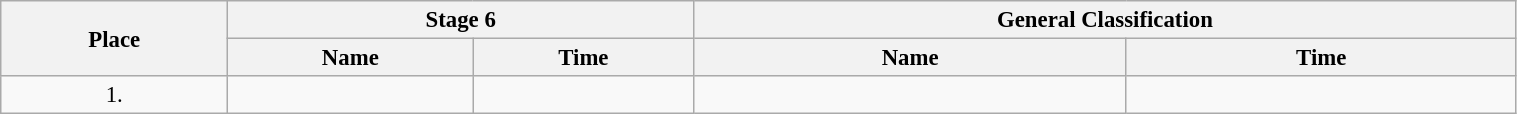<table class="wikitable"  style="font-size:95%; width:80%;">
<tr>
<th rowspan="2">Place</th>
<th colspan="2">Stage 6</th>
<th colspan="2">General Classification</th>
</tr>
<tr>
<th>Name</th>
<th>Time</th>
<th>Name</th>
<th>Time</th>
</tr>
<tr>
<td style="text-align:center;">1.</td>
<td></td>
<td></td>
<td></td>
<td></td>
</tr>
</table>
